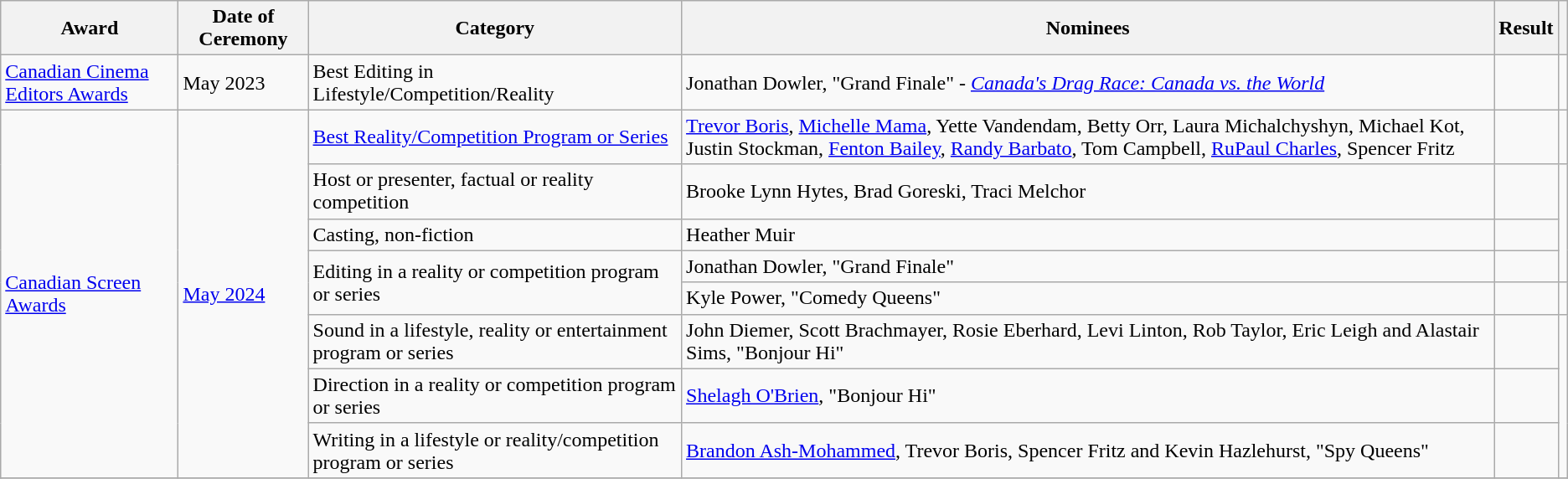<table class="wikitable">
<tr>
<th>Award</th>
<th>Date of Ceremony</th>
<th>Category</th>
<th>Nominees</th>
<th>Result</th>
<th></th>
</tr>
<tr>
<td><a href='#'>Canadian Cinema Editors Awards</a></td>
<td>May 2023</td>
<td>Best Editing in Lifestyle/Competition/Reality</td>
<td>Jonathan Dowler, "Grand Finale" - <em><a href='#'>Canada's Drag Race: Canada vs. the World</a></em></td>
<td></td>
<td></td>
</tr>
<tr>
<td rowspan=8><a href='#'>Canadian Screen Awards</a></td>
<td rowspan=8><a href='#'>May 2024</a></td>
<td><a href='#'>Best Reality/Competition Program or Series</a></td>
<td><a href='#'>Trevor Boris</a>, <a href='#'>Michelle Mama</a>, Yette Vandendam, Betty Orr, Laura Michalchyshyn, Michael Kot, Justin Stockman, <a href='#'>Fenton Bailey</a>, <a href='#'>Randy Barbato</a>, Tom Campbell, <a href='#'>RuPaul Charles</a>, Spencer Fritz</td>
<td></td>
<td></td>
</tr>
<tr>
<td>Host or presenter, factual or reality competition</td>
<td>Brooke Lynn Hytes, Brad Goreski, Traci Melchor</td>
<td></td>
<td rowspan=3></td>
</tr>
<tr>
<td>Casting, non-fiction</td>
<td>Heather Muir</td>
<td></td>
</tr>
<tr>
<td rowspan=2>Editing in a reality or competition program or series</td>
<td>Jonathan Dowler, "Grand Finale"</td>
<td></td>
</tr>
<tr>
<td>Kyle Power, "Comedy Queens"</td>
<td></td>
<td></td>
</tr>
<tr>
<td>Sound in a lifestyle, reality or entertainment program or series</td>
<td>John Diemer, Scott Brachmayer, Rosie Eberhard, Levi Linton, Rob Taylor, Eric Leigh and Alastair Sims, "Bonjour Hi"</td>
<td></td>
<td rowspan=3></td>
</tr>
<tr>
<td>Direction in a reality or competition program or series</td>
<td><a href='#'>Shelagh O'Brien</a>, "Bonjour Hi"</td>
<td></td>
</tr>
<tr>
<td>Writing in a lifestyle or reality/competition program or series</td>
<td><a href='#'>Brandon Ash-Mohammed</a>, Trevor Boris, Spencer Fritz and Kevin Hazlehurst, "Spy Queens"</td>
<td></td>
</tr>
<tr>
</tr>
</table>
